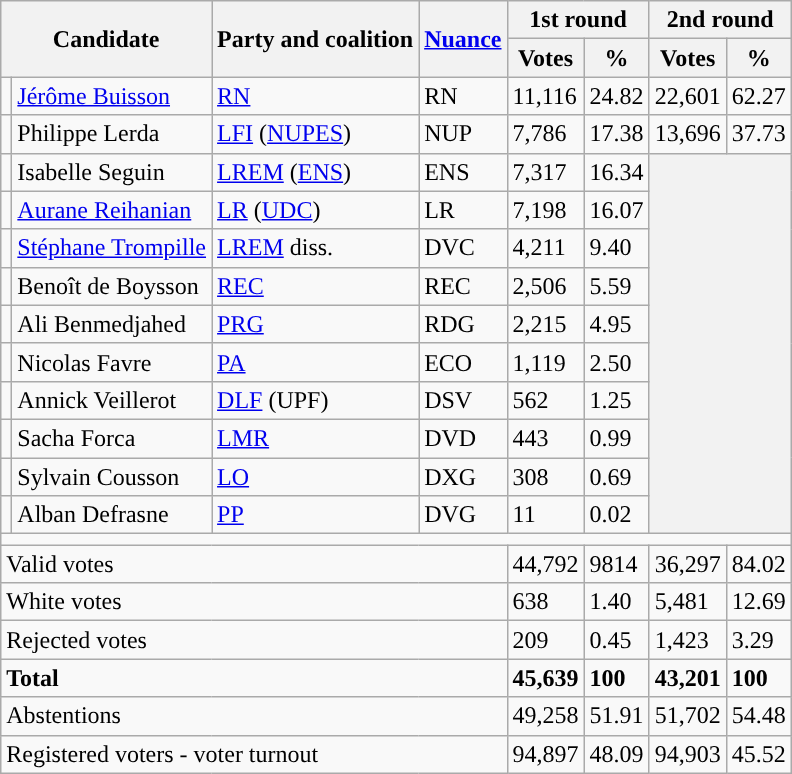<table class="wikitable">
<tr>
<th colspan="2" rowspan="2">Candidate</th>
<th rowspan="2">Party and coalition</th>
<th rowspan="2"><a href='#'>Nuance</a></th>
<th colspan="2">1st round</th>
<th colspan="2">2nd round</th>
</tr>
<tr>
<th>Votes</th>
<th>%</th>
<th>Votes</th>
<th>%</th>
</tr>
<tr>
<td style="background:"></td>
<td><a href='#'>Jérôme Buisson</a></td>
<td><a href='#'>RN</a></td>
<td><abbr>RN</abbr></td>
<td>11,116</td>
<td>24.82</td>
<td>22,601</td>
<td>62.27</td>
</tr>
<tr>
<td style="background:"></td>
<td>Philippe Lerda</td>
<td><a href='#'>LFI</a> (<a href='#'>NUPES</a>)</td>
<td><abbr>NUP</abbr></td>
<td>7,786</td>
<td>17.38</td>
<td>13,696</td>
<td>37.73</td>
</tr>
<tr>
<td style="background:"></td>
<td>Isabelle Seguin</td>
<td><a href='#'>LREM</a> (<a href='#'>ENS</a>)</td>
<td><abbr>ENS</abbr></td>
<td>7,317</td>
<td>16.34</td>
<th colspan="2" rowspan="10"></th>
</tr>
<tr>
<td style="background:"></td>
<td><a href='#'>Aurane Reihanian</a></td>
<td><a href='#'>LR</a> (<a href='#'>UDC</a>)</td>
<td><abbr>LR</abbr></td>
<td>7,198</td>
<td>16.07</td>
</tr>
<tr>
<td style="background:"></td>
<td><a href='#'>Stéphane Trompille</a></td>
<td><a href='#'>LREM</a> <abbr>diss.</abbr></td>
<td><abbr>DVC</abbr></td>
<td>4,211</td>
<td>9.40</td>
</tr>
<tr>
<td style="background:"></td>
<td>Benoît de Boysson</td>
<td><a href='#'>REC</a></td>
<td><abbr>REC</abbr></td>
<td>2,506</td>
<td>5.59</td>
</tr>
<tr>
<td style="background:"></td>
<td>Ali Benmedjahed</td>
<td><a href='#'>PRG</a></td>
<td><abbr>RDG</abbr></td>
<td>2,215</td>
<td>4.95</td>
</tr>
<tr>
<td style="background:"></td>
<td>Nicolas Favre</td>
<td><a href='#'>PA</a></td>
<td><abbr>ECO</abbr></td>
<td>1,119</td>
<td>2.50</td>
</tr>
<tr>
<td style="background:"></td>
<td>Annick Veillerot</td>
<td><a href='#'>DLF</a> (<abbr>UPF</abbr>)</td>
<td><abbr>DSV</abbr></td>
<td>562</td>
<td>1.25</td>
</tr>
<tr>
<td style="background:"></td>
<td>Sacha Forca</td>
<td><a href='#'>LMR</a></td>
<td><abbr>DVD</abbr></td>
<td>443</td>
<td>0.99</td>
</tr>
<tr>
<td style="background:"></td>
<td>Sylvain Cousson</td>
<td><a href='#'>LO</a></td>
<td><abbr>DXG</abbr></td>
<td>308</td>
<td>0.69</td>
</tr>
<tr>
<td style="background:"></td>
<td>Alban Defrasne</td>
<td><a href='#'>PP</a></td>
<td><abbr>DVG</abbr></td>
<td>11</td>
<td>0.02</td>
</tr>
<tr>
<td colspan="8"></td>
</tr>
<tr>
<td colspan="4">Valid votes</td>
<td>44,792</td>
<td>9814</td>
<td>36,297</td>
<td>84.02</td>
</tr>
<tr>
<td colspan="4">White votes</td>
<td>638</td>
<td>1.40</td>
<td>5,481</td>
<td>12.69</td>
</tr>
<tr>
<td colspan="4">Rejected votes</td>
<td>209</td>
<td>0.45</td>
<td>1,423</td>
<td>3.29</td>
</tr>
<tr>
<td colspan="4"><strong>Total</strong></td>
<td><strong>45,639</strong></td>
<td><strong>100</strong></td>
<td><strong>43,201</strong></td>
<td><strong>100</strong></td>
</tr>
<tr>
<td colspan="4">Abstentions</td>
<td>49,258</td>
<td>51.91</td>
<td>51,702</td>
<td>54.48</td>
</tr>
<tr>
<td colspan="4">Registered voters - voter turnout</td>
<td>94,897</td>
<td>48.09</td>
<td>94,903</td>
<td>45.52</td>
</tr>
</table>
